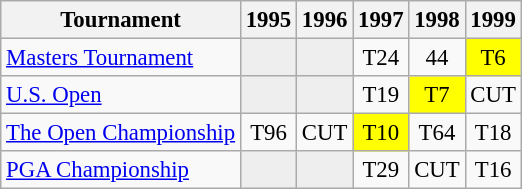<table class="wikitable" style="font-size:95%;text-align:center;">
<tr>
<th>Tournament</th>
<th>1995</th>
<th>1996</th>
<th>1997</th>
<th>1998</th>
<th>1999</th>
</tr>
<tr>
<td align=left><a href='#'>Masters Tournament</a></td>
<td style="background:#eeeeee;"></td>
<td style="background:#eeeeee;"></td>
<td>T24</td>
<td>44</td>
<td style="background:yellow;">T6</td>
</tr>
<tr>
<td align=left><a href='#'>U.S. Open</a></td>
<td style="background:#eeeeee;"></td>
<td style="background:#eeeeee;"></td>
<td>T19</td>
<td style="background:yellow;">T7</td>
<td>CUT</td>
</tr>
<tr>
<td align=left><a href='#'>The Open Championship</a></td>
<td>T96</td>
<td>CUT</td>
<td style="background:yellow;">T10</td>
<td>T64</td>
<td>T18</td>
</tr>
<tr>
<td align=left><a href='#'>PGA Championship</a></td>
<td style="background:#eeeeee;"></td>
<td style="background:#eeeeee;"></td>
<td>T29</td>
<td>CUT</td>
<td>T16</td>
</tr>
</table>
